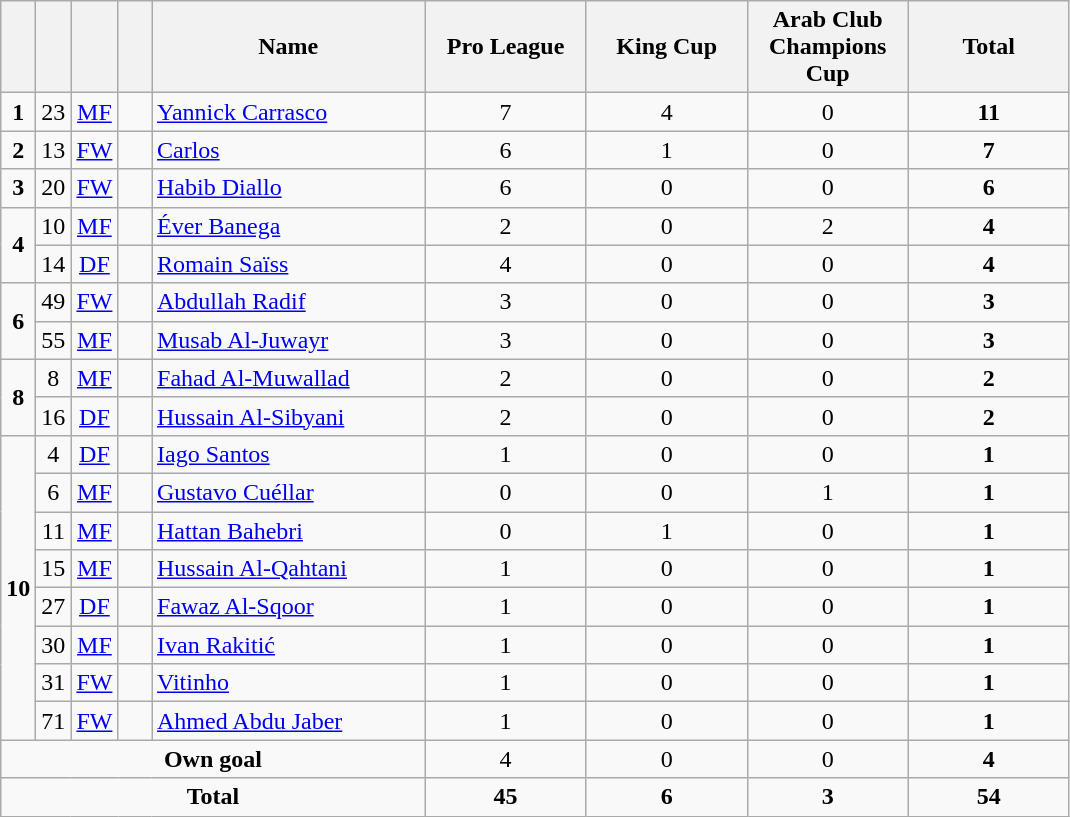<table class="wikitable" style="text-align:center">
<tr>
<th width=15></th>
<th width=15></th>
<th width=15></th>
<th width=15></th>
<th width=175>Name</th>
<th width=100>Pro League</th>
<th width=100>King Cup</th>
<th width=100>Arab Club Champions Cup</th>
<th width=100>Total</th>
</tr>
<tr>
<td><strong>1</strong></td>
<td>23</td>
<td><a href='#'>MF</a></td>
<td></td>
<td align=left><a href='#'>Yannick Carrasco</a></td>
<td>7</td>
<td>4</td>
<td>0</td>
<td><strong>11</strong></td>
</tr>
<tr>
<td><strong>2</strong></td>
<td>13</td>
<td><a href='#'>FW</a></td>
<td></td>
<td align=left><a href='#'>Carlos</a></td>
<td>6</td>
<td>1</td>
<td>0</td>
<td><strong>7</strong></td>
</tr>
<tr>
<td><strong>3</strong></td>
<td>20</td>
<td><a href='#'>FW</a></td>
<td></td>
<td align=left><a href='#'>Habib Diallo</a></td>
<td>6</td>
<td>0</td>
<td>0</td>
<td><strong>6</strong></td>
</tr>
<tr>
<td rowspan=2><strong>4</strong></td>
<td>10</td>
<td><a href='#'>MF</a></td>
<td></td>
<td align=left><a href='#'>Éver Banega</a></td>
<td>2</td>
<td>0</td>
<td>2</td>
<td><strong>4</strong></td>
</tr>
<tr>
<td>14</td>
<td><a href='#'>DF</a></td>
<td></td>
<td align=left><a href='#'>Romain Saïss</a></td>
<td>4</td>
<td>0</td>
<td>0</td>
<td><strong>4</strong></td>
</tr>
<tr>
<td rowspan=2><strong>6</strong></td>
<td>49</td>
<td><a href='#'>FW</a></td>
<td></td>
<td align=left><a href='#'>Abdullah Radif</a></td>
<td>3</td>
<td>0</td>
<td>0</td>
<td><strong>3</strong></td>
</tr>
<tr>
<td>55</td>
<td><a href='#'>MF</a></td>
<td></td>
<td align=left><a href='#'>Musab Al-Juwayr</a></td>
<td>3</td>
<td>0</td>
<td>0</td>
<td><strong>3</strong></td>
</tr>
<tr>
<td rowspan=2><strong>8</strong></td>
<td>8</td>
<td><a href='#'>MF</a></td>
<td></td>
<td align=left><a href='#'>Fahad Al-Muwallad</a></td>
<td>2</td>
<td>0</td>
<td>0</td>
<td><strong>2</strong></td>
</tr>
<tr>
<td>16</td>
<td><a href='#'>DF</a></td>
<td></td>
<td align=left><a href='#'>Hussain Al-Sibyani</a></td>
<td>2</td>
<td>0</td>
<td>0</td>
<td><strong>2</strong></td>
</tr>
<tr>
<td rowspan=8><strong>10</strong></td>
<td>4</td>
<td><a href='#'>DF</a></td>
<td></td>
<td align=left><a href='#'>Iago Santos</a></td>
<td>1</td>
<td>0</td>
<td>0</td>
<td><strong>1</strong></td>
</tr>
<tr>
<td>6</td>
<td><a href='#'>MF</a></td>
<td></td>
<td align=left><a href='#'>Gustavo Cuéllar</a></td>
<td>0</td>
<td>0</td>
<td>1</td>
<td><strong>1</strong></td>
</tr>
<tr>
<td>11</td>
<td><a href='#'>MF</a></td>
<td></td>
<td align=left><a href='#'>Hattan Bahebri</a></td>
<td>0</td>
<td>1</td>
<td>0</td>
<td><strong>1</strong></td>
</tr>
<tr>
<td>15</td>
<td><a href='#'>MF</a></td>
<td></td>
<td align=left><a href='#'>Hussain Al-Qahtani</a></td>
<td>1</td>
<td>0</td>
<td>0</td>
<td><strong>1</strong></td>
</tr>
<tr>
<td>27</td>
<td><a href='#'>DF</a></td>
<td></td>
<td align=left><a href='#'>Fawaz Al-Sqoor</a></td>
<td>1</td>
<td>0</td>
<td>0</td>
<td><strong>1</strong></td>
</tr>
<tr>
<td>30</td>
<td><a href='#'>MF</a></td>
<td></td>
<td align=left><a href='#'>Ivan Rakitić</a></td>
<td>1</td>
<td>0</td>
<td>0</td>
<td><strong>1</strong></td>
</tr>
<tr>
<td>31</td>
<td><a href='#'>FW</a></td>
<td></td>
<td align=left><a href='#'>Vitinho</a></td>
<td>1</td>
<td>0</td>
<td>0</td>
<td><strong>1</strong></td>
</tr>
<tr>
<td>71</td>
<td><a href='#'>FW</a></td>
<td></td>
<td align=left><a href='#'>Ahmed Abdu Jaber</a></td>
<td>1</td>
<td>0</td>
<td>0</td>
<td><strong>1</strong></td>
</tr>
<tr>
<td colspan=5><strong>Own goal</strong></td>
<td>4</td>
<td>0</td>
<td>0</td>
<td><strong>4</strong></td>
</tr>
<tr>
<td colspan=5><strong>Total</strong></td>
<td><strong>45</strong></td>
<td><strong>6</strong></td>
<td><strong>3</strong></td>
<td><strong>54</strong></td>
</tr>
</table>
